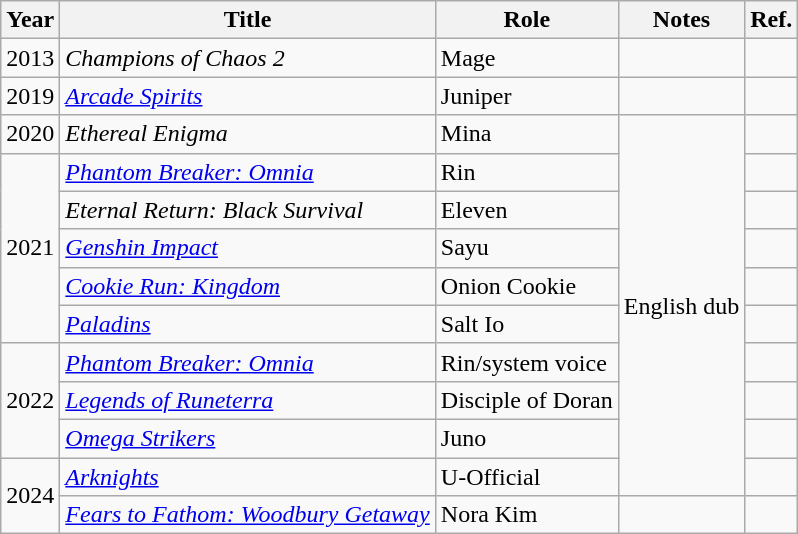<table class="wikitable sortable">
<tr>
<th>Year</th>
<th>Title</th>
<th>Role</th>
<th class="unsortable">Notes</th>
<th class="unsortable">Ref.</th>
</tr>
<tr>
<td>2013</td>
<td><em>Champions of Chaos 2</em></td>
<td>Mage</td>
<td></td>
<td></td>
</tr>
<tr>
<td>2019</td>
<td><em><a href='#'>Arcade Spirits</a></em></td>
<td>Juniper</td>
<td></td>
<td></td>
</tr>
<tr>
<td>2020</td>
<td><em>Ethereal Enigma</em></td>
<td>Mina</td>
<td rowspan="10">English dub</td>
<td align="center"></td>
</tr>
<tr>
<td rowspan="5">2021</td>
<td><em><a href='#'>Phantom Breaker: Omnia</a></em></td>
<td>Rin</td>
<td align="center"></td>
</tr>
<tr>
<td><em>Eternal Return: Black Survival</em></td>
<td>Eleven</td>
<td align="center"></td>
</tr>
<tr>
<td><em><a href='#'>Genshin Impact</a></em></td>
<td>Sayu</td>
<td align="center"></td>
</tr>
<tr>
<td><em><a href='#'>Cookie Run: Kingdom</a></em></td>
<td>Onion Cookie</td>
<td align="center"></td>
</tr>
<tr>
<td><em><a href='#'>Paladins</a></em></td>
<td>Salt Io</td>
<td align="center"></td>
</tr>
<tr>
<td rowspan="3">2022</td>
<td><em><a href='#'>Phantom Breaker: Omnia</a></em></td>
<td>Rin/system voice</td>
<td align="center"></td>
</tr>
<tr>
<td><em><a href='#'>Legends of Runeterra</a></em></td>
<td>Disciple of Doran</td>
<td align="center"></td>
</tr>
<tr>
<td><em><a href='#'>Omega Strikers</a></em></td>
<td>Juno</td>
<td align="center"></td>
</tr>
<tr>
<td rowspan="2">2024</td>
<td><em><a href='#'>Arknights</a></em></td>
<td>U-Official</td>
<td></td>
</tr>
<tr>
<td><em><a href='#'>Fears to Fathom: Woodbury Getaway</a></em></td>
<td>Nora Kim</td>
<td></td>
<td></td>
</tr>
</table>
